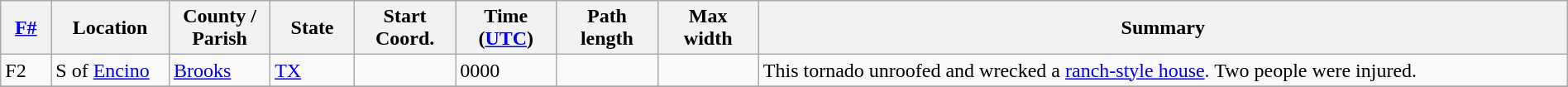<table class="wikitable sortable" style="width:100%;">
<tr>
<th scope="col" style="width:3%; text-align:center;"><a href='#'>F#</a></th>
<th scope="col" style="width:7%; text-align:center;" class="unsortable">Location</th>
<th scope="col" style="width:6%; text-align:center;" class="unsortable">County / Parish</th>
<th scope="col" style="width:5%; text-align:center;">State</th>
<th scope="col" style="width:6%; text-align:center;">Start Coord.</th>
<th scope="col" style="width:6%; text-align:center;">Time (<a href='#'>UTC</a>)</th>
<th scope="col" style="width:6%; text-align:center;">Path length</th>
<th scope="col" style="width:6%; text-align:center;">Max width</th>
<th scope="col" class="unsortable" style="width:48%; text-align:center;">Summary</th>
</tr>
<tr>
<td bgcolor=>F2</td>
<td>S of <a href='#'>Encino</a></td>
<td><a href='#'>Brooks</a></td>
<td><a href='#'>TX</a></td>
<td></td>
<td>0000</td>
<td></td>
<td></td>
<td>This tornado unroofed and wrecked a <a href='#'>ranch-style house</a>. Two people were injured.</td>
</tr>
<tr>
</tr>
</table>
